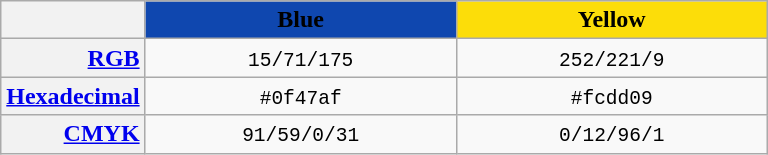<table class="wikitable" style="text-align:center;">
<tr>
<th></th>
<th style="background:#0f47af; width:200px"><span>Blue</span></th>
<th style="background:#fcdd09; width:200px"><span>Yellow</span></th>
</tr>
<tr>
<td style="background:#F2F2F2; text-align:right"><strong><a href='#'>RGB</a></strong></td>
<td><code>15/71/175</code></td>
<td><code>252/221/9</code></td>
</tr>
<tr>
<td style="background:#F2F2F2; text-align:right"><strong><a href='#'>Hexadecimal</a></strong></td>
<td><code>#0f47af</code></td>
<td><code>#fcdd09</code></td>
</tr>
<tr>
<td style="background:#F2F2F2; text-align:right"><strong><a href='#'>CMYK</a></strong></td>
<td><code>91/59/0/31</code></td>
<td><code>0/12/96/1</code></td>
</tr>
</table>
